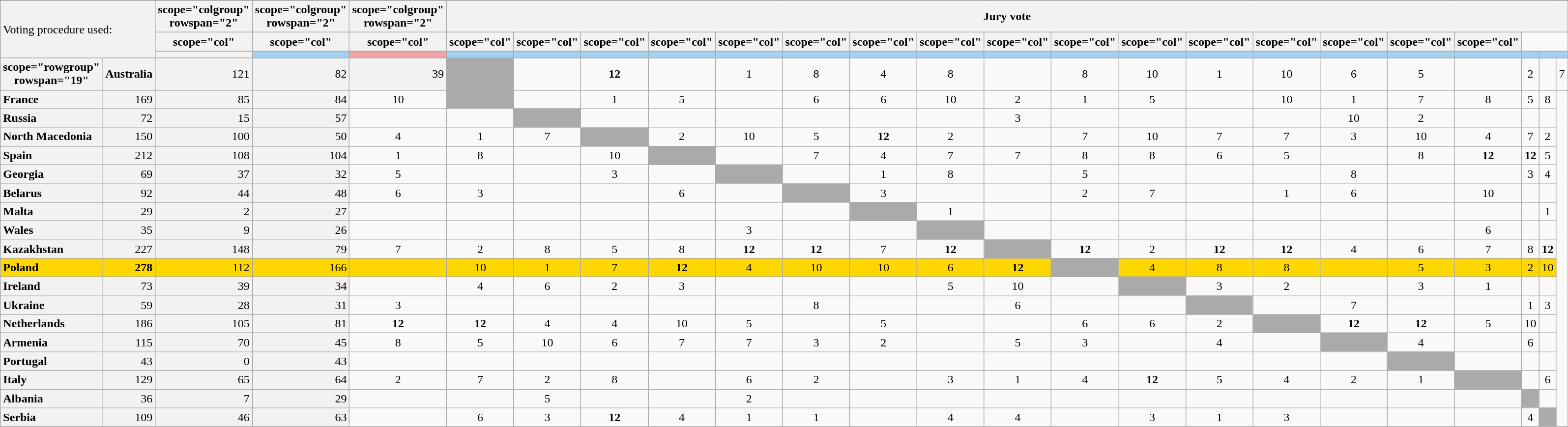<table class="wikitable plainrowheaders" style="text-align:center;">
<tr>
</tr>
<tr>
<td colspan="2" rowspan="3" style="text-align:left; background:#F2F2F2">Voting procedure used:<br></td>
<th>scope="colgroup" rowspan="2" </th>
<th>scope="colgroup" rowspan="2" </th>
<th>scope="colgroup" rowspan="2" </th>
<th colspan="19" scope="colgroup">Jury vote</th>
</tr>
<tr>
<th>scope="col" </th>
<th>scope="col" </th>
<th>scope="col" </th>
<th>scope="col" </th>
<th>scope="col" </th>
<th>scope="col" </th>
<th>scope="col" </th>
<th>scope="col" </th>
<th>scope="col" </th>
<th>scope="col" </th>
<th>scope="col" </th>
<th>scope="col" </th>
<th>scope="col" </th>
<th>scope="col" </th>
<th>scope="col" </th>
<th>scope="col" </th>
<th>scope="col" </th>
<th>scope="col" </th>
<th>scope="col" </th>
</tr>
<tr>
<th style="height:2px; border-top:1px solid transparent;"></th>
<td style="background:#A4D1EF;"></td>
<td style="background:#EFA4A9;"></td>
<td style="background:#A4D1EF;"></td>
<td style="background:#A4D1EF;"></td>
<td style="background:#A4D1EF;"></td>
<td style="background:#A4D1EF;"></td>
<td style="background:#A4D1EF;"></td>
<td style="background:#A4D1EF;"></td>
<td style="background:#A4D1EF;"></td>
<td style="background:#A4D1EF;"></td>
<td style="background:#A4D1EF;"></td>
<td style="background:#A4D1EF;"></td>
<td style="background:#A4D1EF;"></td>
<td style="background:#A4D1EF;"></td>
<td style="background:#A4D1EF;"></td>
<td style="background:#A4D1EF;"></td>
<td style="background:#A4D1EF;"></td>
<td style="background:#A4D1EF;"></td>
<td style="background:#A4D1EF;"></td>
<td style="background:#A4D1EF;"></td>
<td style="background:#A4D1EF;"></td>
</tr>
<tr>
<th>scope="rowgroup" rowspan="19" </th>
<th scope="row" style="text-align:left; background:#f2f2f2;">Australia</th>
<td style="text-align:right; background:#f2f2f2;">121</td>
<td style="text-align:right; background:#f2f2f2;">82</td>
<td style="text-align:right; background:#f2f2f2;">39</td>
<td style="text-align:left; background:#aaa;"></td>
<td></td>
<td><strong>12</strong></td>
<td></td>
<td>1</td>
<td>8</td>
<td>4</td>
<td>8</td>
<td></td>
<td>8</td>
<td>10</td>
<td>1</td>
<td>10</td>
<td>6</td>
<td>5</td>
<td></td>
<td>2</td>
<td></td>
<td>7</td>
</tr>
<tr>
<th scope="row" style="text-align:left; background:#f2f2f2;">France</th>
<td style="text-align:right; background:#f2f2f2;">169</td>
<td style="text-align:right; background:#f2f2f2;">85</td>
<td style="text-align:right; background:#f2f2f2;">84</td>
<td>10</td>
<td style="text-align:left; background:#aaa;"></td>
<td></td>
<td>1</td>
<td>5</td>
<td></td>
<td>6</td>
<td>6</td>
<td>10</td>
<td>2</td>
<td>1</td>
<td>5</td>
<td></td>
<td>10</td>
<td>1</td>
<td>7</td>
<td>8</td>
<td>5</td>
<td>8</td>
</tr>
<tr>
<th scope="row" style="text-align:left; background:#f2f2f2;">Russia</th>
<td style="text-align:right; background:#f2f2f2;">72</td>
<td style="text-align:right; background:#f2f2f2;">15</td>
<td style="text-align:right; background:#f2f2f2;">57</td>
<td></td>
<td></td>
<td style="text-align:left; background:#aaa;"></td>
<td></td>
<td></td>
<td></td>
<td></td>
<td></td>
<td></td>
<td>3</td>
<td></td>
<td></td>
<td></td>
<td></td>
<td>10</td>
<td>2</td>
<td></td>
<td></td>
<td></td>
</tr>
<tr>
<th scope="row" style="text-align:left; background:#f2f2f2;">North Macedonia</th>
<td style="text-align:right; background:#f2f2f2;">150</td>
<td style="text-align:right; background:#f2f2f2;">100</td>
<td style="text-align:right; background:#f2f2f2;">50</td>
<td>4</td>
<td>1</td>
<td>7</td>
<td style="text-align:left; background:#aaa;"></td>
<td>2</td>
<td>10</td>
<td>5</td>
<td><strong>12</strong></td>
<td>2</td>
<td></td>
<td>7</td>
<td>10</td>
<td>7</td>
<td>7</td>
<td>3</td>
<td>10</td>
<td>4</td>
<td>7</td>
<td>2</td>
</tr>
<tr>
<th scope="row" style="text-align:left; background:#f2f2f2;">Spain</th>
<td style="text-align:right; background:#f2f2f2;">212</td>
<td style="text-align:right; background:#f2f2f2;">108</td>
<td style="text-align:right; background:#f2f2f2;">104</td>
<td>1</td>
<td>8</td>
<td></td>
<td>10</td>
<td style="text-align:left; background:#aaa;"></td>
<td></td>
<td>7</td>
<td>4</td>
<td>7</td>
<td>7</td>
<td>8</td>
<td>8</td>
<td>6</td>
<td>5</td>
<td></td>
<td>8</td>
<td><strong>12</strong></td>
<td><strong>12</strong></td>
<td>5</td>
</tr>
<tr>
<th scope="row" style="text-align:left; background:#f2f2f2;">Georgia</th>
<td style="text-align:right; background:#f2f2f2;">69</td>
<td style="text-align:right; background:#f2f2f2;">37</td>
<td style="text-align:right; background:#f2f2f2;">32</td>
<td>5</td>
<td></td>
<td></td>
<td>3</td>
<td></td>
<td style="text-align:left; background:#aaa;"></td>
<td></td>
<td>1</td>
<td>8</td>
<td></td>
<td>5</td>
<td></td>
<td></td>
<td></td>
<td>8</td>
<td></td>
<td></td>
<td>3</td>
<td>4</td>
</tr>
<tr>
<th scope="row" style="text-align:left; background:#f2f2f2;">Belarus</th>
<td style="text-align:right; background:#f2f2f2;">92</td>
<td style="text-align:right; background:#f2f2f2;">44</td>
<td style="text-align:right; background:#f2f2f2;">48</td>
<td>6</td>
<td>3</td>
<td></td>
<td></td>
<td>6</td>
<td></td>
<td style="text-align:left; background:#aaa;"></td>
<td>3</td>
<td></td>
<td></td>
<td>2</td>
<td>7</td>
<td></td>
<td>1</td>
<td>6</td>
<td></td>
<td>10</td>
<td></td>
<td></td>
</tr>
<tr>
<th scope="row" style="text-align:left; background:#f2f2f2;">Malta</th>
<td style="text-align:right; background:#f2f2f2;">29</td>
<td style="text-align:right; background:#f2f2f2;">2</td>
<td style="text-align:right; background:#f2f2f2;">27</td>
<td></td>
<td></td>
<td></td>
<td></td>
<td></td>
<td></td>
<td></td>
<td style="text-align:left; background:#aaa;"></td>
<td>1</td>
<td></td>
<td></td>
<td></td>
<td></td>
<td></td>
<td></td>
<td></td>
<td></td>
<td></td>
<td>1</td>
</tr>
<tr>
<th scope="row" style="text-align:left; background:#f2f2f2;">Wales</th>
<td style="text-align:right; background:#f2f2f2;">35</td>
<td style="text-align:right; background:#f2f2f2;">9</td>
<td style="text-align:right; background:#f2f2f2;">26</td>
<td></td>
<td></td>
<td></td>
<td></td>
<td></td>
<td>3</td>
<td></td>
<td></td>
<td style="text-align:left; background:#aaa;"></td>
<td></td>
<td></td>
<td></td>
<td></td>
<td></td>
<td></td>
<td></td>
<td>6</td>
<td></td>
<td></td>
</tr>
<tr>
<th scope="row" style="text-align:left; background:#f2f2f2;">Kazakhstan</th>
<td style="text-align:right; background:#f2f2f2;">227</td>
<td style="text-align:right; background:#f2f2f2;">148</td>
<td style="text-align:right; background:#f2f2f2;">79</td>
<td>7</td>
<td>2</td>
<td>8</td>
<td>5</td>
<td>8</td>
<td><strong>12</strong></td>
<td><strong>12</strong></td>
<td>7</td>
<td><strong>12</strong></td>
<td style="text-align:left; background:#aaa;"></td>
<td><strong>12</strong></td>
<td>2</td>
<td><strong>12</strong></td>
<td><strong>12</strong></td>
<td>4</td>
<td>6</td>
<td>7</td>
<td>8</td>
<td><strong>12</strong></td>
</tr>
<tr style="background:gold;">
<th scope="row" style="text-align:left; font-weight:bold; background:gold;">Poland</th>
<td style="text-align:right; font-weight:bold;">278</td>
<td style="text-align:right;">112</td>
<td style="text-align:right;">166</td>
<td></td>
<td>10</td>
<td>1</td>
<td>7</td>
<td><strong>12</strong></td>
<td>4</td>
<td>10</td>
<td>10</td>
<td>6</td>
<td><strong>12</strong></td>
<td style="text-align:left; background:#aaa;"></td>
<td>4</td>
<td>8</td>
<td>8</td>
<td></td>
<td>5</td>
<td>3</td>
<td>2</td>
<td>10</td>
</tr>
<tr>
<th scope="row" style="text-align:left; background:#f2f2f2;">Ireland</th>
<td style="text-align:right; background:#f2f2f2;">73</td>
<td style="text-align:right; background:#f2f2f2;">39</td>
<td style="text-align:right; background:#f2f2f2;">34</td>
<td></td>
<td>4</td>
<td>6</td>
<td>2</td>
<td>3</td>
<td></td>
<td></td>
<td></td>
<td>5</td>
<td>10</td>
<td></td>
<td style="text-align:left; background:#aaa;"></td>
<td>3</td>
<td>2</td>
<td></td>
<td>3</td>
<td>1</td>
<td></td>
<td></td>
</tr>
<tr>
<th scope="row" style="text-align:left; background:#f2f2f2;">Ukraine</th>
<td style="text-align:right; background:#f2f2f2;">59</td>
<td style="text-align:right; background:#f2f2f2;">28</td>
<td style="text-align:right; background:#f2f2f2;">31</td>
<td>3</td>
<td></td>
<td></td>
<td></td>
<td></td>
<td></td>
<td>8</td>
<td></td>
<td></td>
<td>6</td>
<td></td>
<td></td>
<td style="text-align:left; background:#aaa;"></td>
<td></td>
<td>7</td>
<td></td>
<td></td>
<td>1</td>
<td>3</td>
</tr>
<tr>
<th scope="row" style="text-align:left; background:#f2f2f2;">Netherlands</th>
<td style="text-align:right; background:#f2f2f2;">186</td>
<td style="text-align:right; background:#f2f2f2;">105</td>
<td style="text-align:right; background:#f2f2f2;">81</td>
<td><strong>12</strong></td>
<td><strong>12</strong></td>
<td>4</td>
<td>4</td>
<td>10</td>
<td>5</td>
<td></td>
<td>5</td>
<td></td>
<td></td>
<td>6</td>
<td>6</td>
<td>2</td>
<td style="text-align:left; background:#aaa;"></td>
<td><strong>12</strong></td>
<td><strong>12</strong></td>
<td>5</td>
<td>10</td>
<td></td>
</tr>
<tr>
<th scope="row" style="text-align:left; background:#f2f2f2;">Armenia</th>
<td style="text-align:right; background:#f2f2f2;">115</td>
<td style="text-align:right; background:#f2f2f2;">70</td>
<td style="text-align:right; background:#f2f2f2;">45</td>
<td>8</td>
<td>5</td>
<td>10</td>
<td>6</td>
<td>7</td>
<td>7</td>
<td>3</td>
<td>2</td>
<td></td>
<td>5</td>
<td>3</td>
<td></td>
<td>4</td>
<td></td>
<td style="text-align:left; background:#aaa;"></td>
<td>4</td>
<td></td>
<td>6</td>
<td></td>
</tr>
<tr>
<th scope="row" style="text-align:left; background:#f2f2f2;">Portugal</th>
<td style="text-align:right; background:#f2f2f2;">43</td>
<td style="text-align:right; background:#f2f2f2;">0</td>
<td style="text-align:right; background:#f2f2f2;">43</td>
<td></td>
<td></td>
<td></td>
<td></td>
<td></td>
<td></td>
<td></td>
<td></td>
<td></td>
<td></td>
<td></td>
<td></td>
<td></td>
<td></td>
<td></td>
<td style="text-align:left; background:#aaa;"></td>
<td></td>
<td></td>
<td></td>
</tr>
<tr>
<th scope="row" style="text-align:left; background:#f2f2f2;">Italy</th>
<td style="text-align:right; background:#f2f2f2;">129</td>
<td style="text-align:right; background:#f2f2f2;">65</td>
<td style="text-align:right; background:#f2f2f2;">64</td>
<td>2</td>
<td>7</td>
<td>2</td>
<td>8</td>
<td></td>
<td>6</td>
<td>2</td>
<td></td>
<td>3</td>
<td>1</td>
<td>4</td>
<td><strong>12</strong></td>
<td>5</td>
<td>4</td>
<td>2</td>
<td>1</td>
<td style="text-align:left; background:#aaa;"></td>
<td></td>
<td>6</td>
</tr>
<tr>
<th scope="row" style="text-align:left; background:#f2f2f2;">Albania</th>
<td style="text-align:right; background:#f2f2f2;">36</td>
<td style="text-align:right; background:#f2f2f2;">7</td>
<td style="text-align:right; background:#f2f2f2;">29</td>
<td></td>
<td></td>
<td>5</td>
<td></td>
<td></td>
<td>2</td>
<td></td>
<td></td>
<td></td>
<td></td>
<td></td>
<td></td>
<td></td>
<td></td>
<td></td>
<td></td>
<td></td>
<td style="text-align:left; background:#aaa;"></td>
<td></td>
</tr>
<tr>
<th scope="row" style="text-align:left; background:#f2f2f2;">Serbia</th>
<td style="text-align:right; background:#f2f2f2;">109</td>
<td style="text-align:right; background:#f2f2f2;">46</td>
<td style="text-align:right; background:#f2f2f2;">63</td>
<td></td>
<td>6</td>
<td>3</td>
<td><strong>12</strong></td>
<td>4</td>
<td>1</td>
<td>1</td>
<td></td>
<td>4</td>
<td>4</td>
<td></td>
<td>3</td>
<td>1</td>
<td>3</td>
<td></td>
<td></td>
<td></td>
<td>4</td>
<td style="text-align:left; background:#aaa;"></td>
</tr>
</table>
